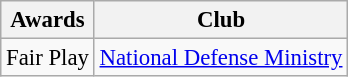<table class="wikitable" style="font-size: 95%;">
<tr>
<th>Awards</th>
<th>Club</th>
</tr>
<tr>
<td>Fair Play</td>
<td><a href='#'>National Defense Ministry</a></td>
</tr>
</table>
